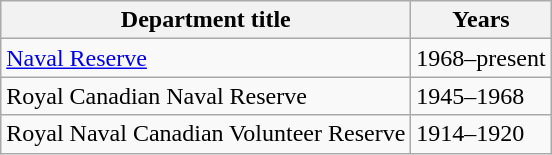<table class="wikitable">
<tr>
<th>Department title</th>
<th>Years</th>
</tr>
<tr>
<td><a href='#'>Naval Reserve</a></td>
<td>1968–present</td>
</tr>
<tr>
<td>Royal Canadian Naval Reserve</td>
<td>1945–1968</td>
</tr>
<tr>
<td>Royal Naval Canadian Volunteer Reserve</td>
<td>1914–1920</td>
</tr>
</table>
